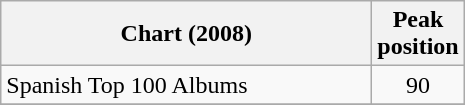<table class="wikitable sortable" border="1">
<tr>
<th scope="col" style="width:15em;">Chart (2008)</th>
<th scope="col">Peak<br>position</th>
</tr>
<tr>
<td>Spanish Top 100 Albums</td>
<td style="text-align:center;">90</td>
</tr>
<tr>
</tr>
</table>
